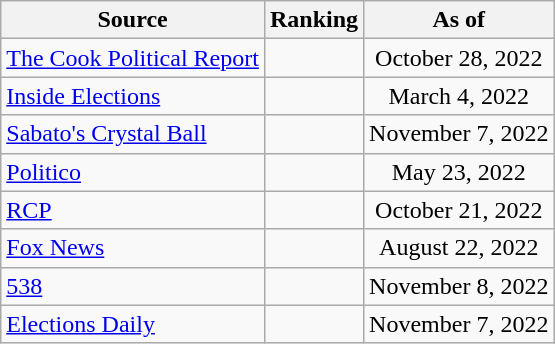<table class="wikitable" style="text-align:center">
<tr>
<th>Source</th>
<th>Ranking</th>
<th>As of</th>
</tr>
<tr>
<td align=left><a href='#'>The Cook Political Report</a></td>
<td></td>
<td>October 28, 2022</td>
</tr>
<tr>
<td align=left><a href='#'>Inside Elections</a></td>
<td></td>
<td>March 4, 2022</td>
</tr>
<tr>
<td align=left><a href='#'>Sabato's Crystal Ball</a></td>
<td></td>
<td>November 7, 2022</td>
</tr>
<tr>
<td style="text-align:left;"><a href='#'>Politico</a></td>
<td></td>
<td>May 23, 2022</td>
</tr>
<tr>
<td align=left><a href='#'>RCP</a></td>
<td></td>
<td>October 21, 2022</td>
</tr>
<tr>
<td align=left><a href='#'>Fox News</a></td>
<td></td>
<td>August 22, 2022</td>
</tr>
<tr>
<td align="left"><a href='#'>538</a></td>
<td></td>
<td>November 8, 2022</td>
</tr>
<tr>
<td align="left"><a href='#'>Elections Daily</a></td>
<td></td>
<td>November 7, 2022</td>
</tr>
</table>
